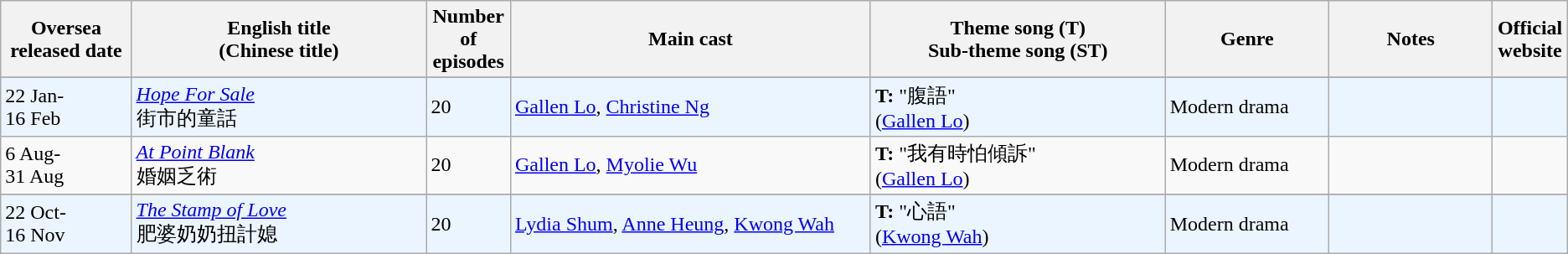<table class="wikitable">
<tr>
<th align=center width=8% bgcolor="silver">Oversea <br> released date</th>
<th align=center width=18% bgcolor="silver">English title <br> (Chinese title)</th>
<th align=center width=5% bgcolor="silver">Number of episodes</th>
<th align=center width=22% bgcolor="silver">Main cast</th>
<th align=center width=18% bgcolor="silver">Theme song (T) <br>Sub-theme song (ST)</th>
<th align=center width=10% bgcolor="silver">Genre</th>
<th align=center width=10% bgcolor="silver">Notes</th>
<th align=center width=1% bgcolor="silver">Official website</th>
</tr>
<tr>
</tr>
<tr ---- bgcolor="ebf5ff">
<td>22 Jan-<br> 16 Feb</td>
<td><em><a href='#'>Hope For Sale</a></em> <br> 街市的童話</td>
<td>20</td>
<td><a href='#'>Gallen Lo</a>, <a href='#'>Christine Ng</a></td>
<td><strong>T:</strong> "腹語" <br> (<a href='#'>Gallen Lo</a>)</td>
<td>Modern drama</td>
<td></td>
<td></td>
</tr>
<tr>
<td>6 Aug-<br> 31 Aug</td>
<td><em><a href='#'>At Point Blank</a></em> <br> 婚姻乏術</td>
<td>20</td>
<td><a href='#'>Gallen Lo</a>, <a href='#'>Myolie Wu</a></td>
<td><strong>T:</strong> "我有時怕傾訴" <br> (<a href='#'>Gallen Lo</a>)</td>
<td>Modern drama</td>
<td></td>
<td></td>
</tr>
<tr>
</tr>
<tr ---- bgcolor="ebf5ff">
<td>22 Oct-<br> 16 Nov</td>
<td><em><a href='#'>The Stamp of Love</a></em> <br> 肥婆奶奶扭計媳</td>
<td>20</td>
<td><a href='#'>Lydia Shum</a>, <a href='#'>Anne Heung</a>, <a href='#'>Kwong Wah</a></td>
<td><strong>T:</strong> "心語" <br> (<a href='#'>Kwong Wah</a>)</td>
<td>Modern drama</td>
<td></td>
<td></td>
</tr>
</table>
